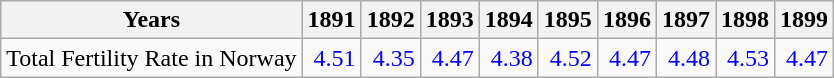<table class="wikitable " style="text-align:right">
<tr>
<th>Years</th>
<th>1891</th>
<th>1892</th>
<th>1893</th>
<th>1894</th>
<th>1895</th>
<th>1896</th>
<th>1897</th>
<th>1898</th>
<th>1899</th>
</tr>
<tr>
<td align="left">Total Fertility Rate in Norway</td>
<td style="text-align:right; color:blue;">4.51</td>
<td style="text-align:right; color:blue;">4.35</td>
<td style="text-align:right; color:blue;">4.47</td>
<td style="text-align:right; color:blue;">4.38</td>
<td style="text-align:right; color:blue;">4.52</td>
<td style="text-align:right; color:blue;">4.47</td>
<td style="text-align:right; color:blue;">4.48</td>
<td style="text-align:right; color:blue;">4.53</td>
<td style="text-align:right; color:blue;">4.47</td>
</tr>
</table>
